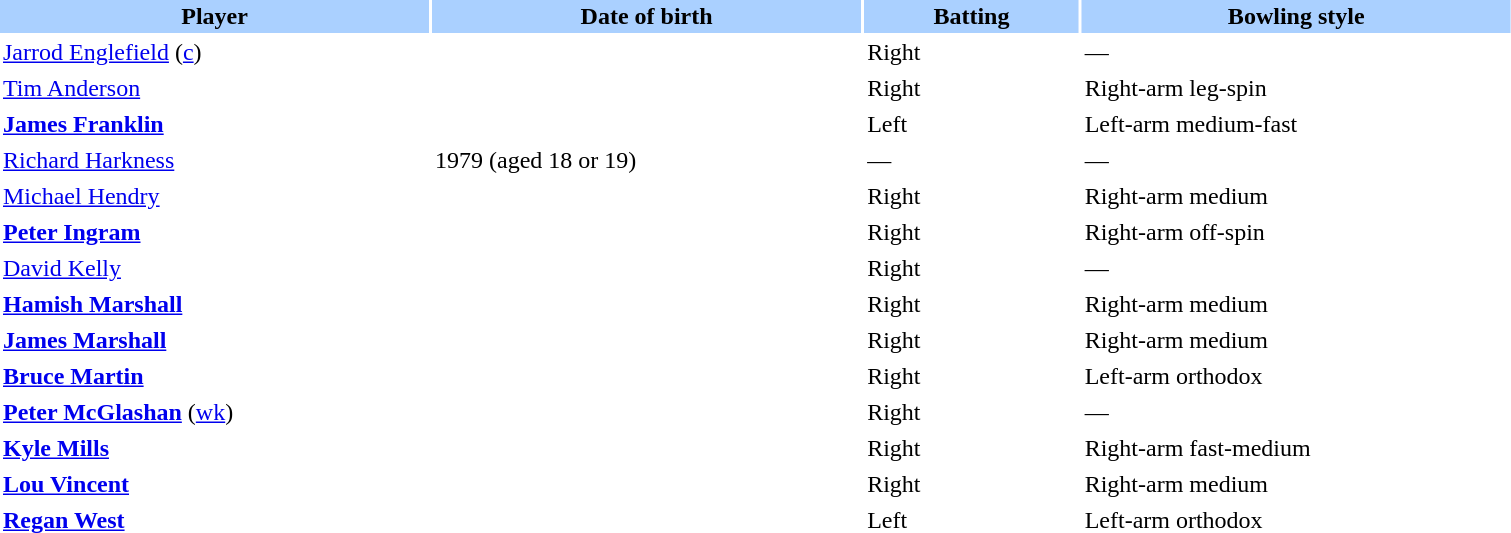<table class="sortable" style="width:80%;" border="0" cellspacing="2" cellpadding="2">
<tr style="background:#aad0ff;">
<th width=20%>Player</th>
<th width=20%>Date of birth</th>
<th width=10%>Batting</th>
<th width=20%>Bowling style</th>
</tr>
<tr>
<td><a href='#'>Jarrod Englefield</a> (<a href='#'>c</a>)</td>
<td></td>
<td>Right</td>
<td>—</td>
</tr>
<tr>
<td><a href='#'>Tim Anderson</a></td>
<td></td>
<td>Right</td>
<td>Right-arm leg-spin</td>
</tr>
<tr>
<td><strong><a href='#'>James Franklin</a></strong></td>
<td></td>
<td>Left</td>
<td>Left-arm medium-fast</td>
</tr>
<tr>
<td><a href='#'>Richard Harkness</a></td>
<td>1979 (aged 18 or 19)</td>
<td>—</td>
<td>—</td>
</tr>
<tr>
<td><a href='#'>Michael Hendry</a></td>
<td></td>
<td>Right</td>
<td>Right-arm medium</td>
</tr>
<tr>
<td><strong><a href='#'>Peter Ingram</a></strong></td>
<td></td>
<td>Right</td>
<td>Right-arm off-spin</td>
</tr>
<tr>
<td><a href='#'>David Kelly</a></td>
<td></td>
<td>Right</td>
<td>—</td>
</tr>
<tr>
<td><strong><a href='#'>Hamish Marshall</a></strong></td>
<td></td>
<td>Right</td>
<td>Right-arm medium</td>
</tr>
<tr>
<td><strong><a href='#'>James Marshall</a></strong></td>
<td></td>
<td>Right</td>
<td>Right-arm medium</td>
</tr>
<tr>
<td><strong><a href='#'>Bruce Martin</a></strong></td>
<td></td>
<td>Right</td>
<td>Left-arm orthodox</td>
</tr>
<tr>
<td><strong><a href='#'>Peter McGlashan</a></strong> (<a href='#'>wk</a>)</td>
<td></td>
<td>Right</td>
<td>—</td>
</tr>
<tr>
<td><strong><a href='#'>Kyle Mills</a></strong></td>
<td></td>
<td>Right</td>
<td>Right-arm fast-medium</td>
</tr>
<tr>
<td><strong><a href='#'>Lou Vincent</a></strong></td>
<td></td>
<td>Right</td>
<td>Right-arm medium</td>
</tr>
<tr>
<td><strong><a href='#'>Regan West</a></strong></td>
<td></td>
<td>Left</td>
<td>Left-arm orthodox</td>
</tr>
</table>
